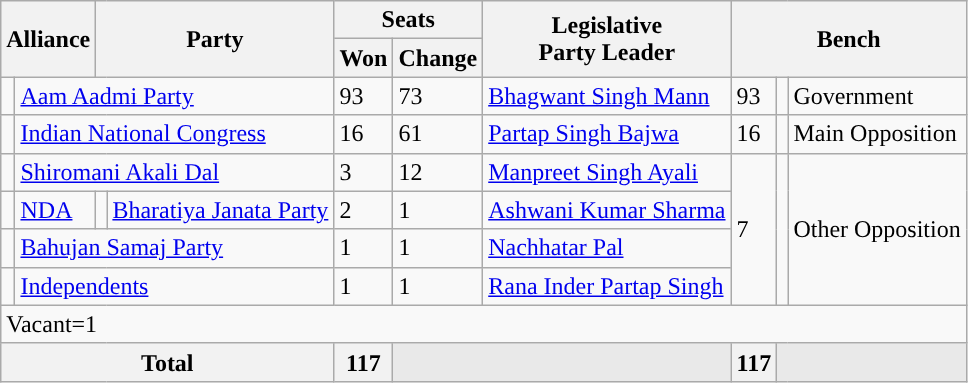<table class="wikitable">
<tr>
<th colspan="2" rowspan="2">Alliance</th>
<th colspan="2" rowspan="2">Party</th>
<th colspan="2">Seats</th>
<th rowspan="2">Legislative<br>Party Leader</th>
<th colspan="3" rowspan="2">Bench</th>
</tr>
<tr>
<th>Won </th>
<th>Change</th>
</tr>
<tr>
<td></td>
<td colspan="3"><a href='#'>Aam Aadmi Party</a></td>
<td>93</td>
<td> 73</td>
<td><a href='#'>Bhagwant Singh Mann</a></td>
<td rowspan="1">93</td>
<td rowspan="1"></td>
<td rowspan="1">Government</td>
</tr>
<tr>
<td></td>
<td colspan="3"><a href='#'>Indian National Congress</a></td>
<td>16</td>
<td> 61</td>
<td><a href='#'>Partap Singh Bajwa</a></td>
<td rowspan="1">16</td>
<td rowspan="1"></td>
<td rowspan="1">Main Opposition</td>
</tr>
<tr>
<td></td>
<td colspan="3"><a href='#'>Shiromani Akali Dal</a></td>
<td>3</td>
<td> 12</td>
<td><a href='#'>Manpreet Singh Ayali</a></td>
<td rowspan=4>7</td>
<td rowspan=4 bgcolor=></td>
<td rowspan=4>Other Opposition</td>
</tr>
<tr>
<td rowspan="1"></td>
<td rowspan="1"><a href='#'>NDA</a></td>
<td></td>
<td><a href='#'>Bharatiya Janata Party</a></td>
<td>2</td>
<td> 1</td>
<td><a href='#'>Ashwani Kumar Sharma</a></td>
</tr>
<tr>
<td></td>
<td colspan="3"><a href='#'>Bahujan Samaj Party</a></td>
<td>1</td>
<td> 1</td>
<td><a href='#'>Nachhatar Pal</a></td>
</tr>
<tr>
<td></td>
<td colspan="3"><a href='#'>Independents</a></td>
<td>1</td>
<td> 1</td>
<td><a href='#'>Rana Inder Partap Singh</a></td>
</tr>
<tr>
<td colspan=16>Vacant=1</td>
</tr>
<tr>
<th colspan = 4>Total</th>
<th>117</th>
<th colspan="2" style="background-color:#E9E9E9"></th>
<th>117</th>
<th colspan="2" style="background-color:#E9E9E9"></th>
</tr>
</table>
